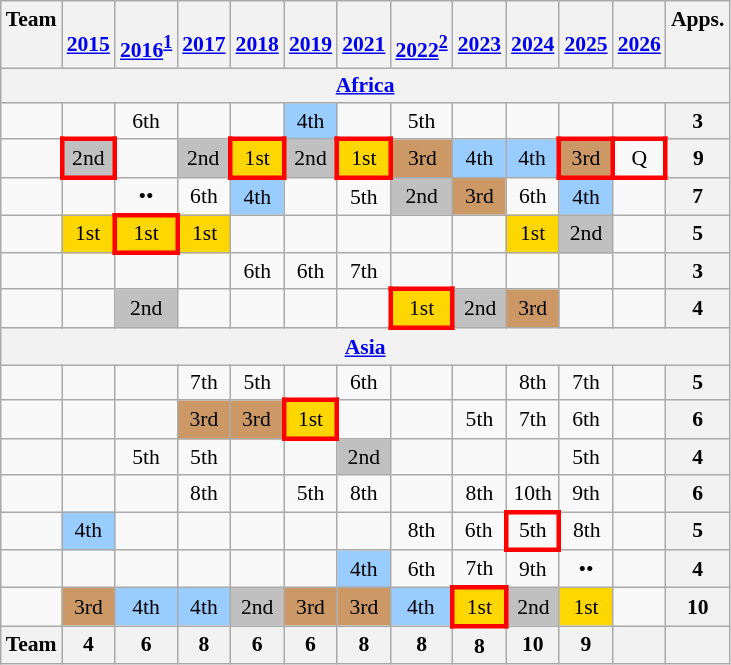<table class="wikitable" style="text-align:center; font-size:90%">
<tr valign="top">
<th>Team</th>
<th><br><a href='#'>2015</a></th>
<th><br><a href='#'>2016</a><sup><a href='#'>1</a></sup></th>
<th><br><a href='#'>2017</a></th>
<th><br><a href='#'>2018</a></th>
<th><br><a href='#'>2019</a></th>
<th><br><a href='#'>2021</a></th>
<th><br><a href='#'>2022</a><sup><a href='#'>2</a></sup></th>
<th><br><a href='#'>2023</a></th>
<th><br><a href='#'>2024</a></th>
<th><br><a href='#'>2025</a></th>
<th><br><a href='#'>2026</a></th>
<th>Apps.</th>
</tr>
<tr>
<th colspan=13><a href='#'>Africa</a></th>
</tr>
<tr>
<td align="left"></td>
<td></td>
<td>6th</td>
<td></td>
<td></td>
<td bgcolor=9acdff>4th</td>
<td></td>
<td>5th</td>
<td></td>
<td></td>
<td></td>
<td></td>
<th>3</th>
</tr>
<tr>
<td align="left"></td>
<td style="border:3px solid red" bgcolor=Silver>2nd</td>
<td></td>
<td bgcolor=Silver>2nd</td>
<td style="border:3px solid red" bgcolor=Gold>1st</td>
<td bgcolor=Silver>2nd</td>
<td style="border:3px solid red" bgcolor=Gold>1st</td>
<td bgcolor=cc9966>3rd</td>
<td bgcolor=9acdff>4th</td>
<td bgcolor=9acdff>4th</td>
<td style="border:3px solid red" bgcolor=cc9966>3rd</td>
<td style="border:3px solid red">Q</td>
<th>9</th>
</tr>
<tr>
<td align="left"></td>
<td></td>
<td>••</td>
<td>6th</td>
<td bgcolor=9acdff>4th</td>
<td></td>
<td>5th</td>
<td bgcolor=Silver>2nd</td>
<td bgcolor=cc9966>3rd</td>
<td>6th</td>
<td bgcolor=9acdff>4th</td>
<td></td>
<th>7</th>
</tr>
<tr>
<td align="left"></td>
<td bgcolor=Gold>1st</td>
<td style="border:3px solid red" bgcolor=Gold>1st</td>
<td bgcolor=Gold>1st</td>
<td></td>
<td></td>
<td></td>
<td></td>
<td></td>
<td bgcolor=Gold>1st</td>
<td bgcolor=Silver>2nd</td>
<td></td>
<th>5</th>
</tr>
<tr>
<td align="left"></td>
<td></td>
<td></td>
<td></td>
<td>6th</td>
<td>6th</td>
<td>7th</td>
<td></td>
<td></td>
<td></td>
<td></td>
<td></td>
<th>3</th>
</tr>
<tr>
<td align="left"></td>
<td></td>
<td bgcolor=Silver>2nd</td>
<td></td>
<td></td>
<td></td>
<td></td>
<td style="border:3px solid red" bgcolor=Gold>1st</td>
<td bgcolor=Silver>2nd</td>
<td bgcolor=#cc9966>3rd</td>
<td></td>
<td></td>
<th>4</th>
</tr>
<tr>
<th colspan=13><a href='#'>Asia</a></th>
</tr>
<tr>
<td align="left"></td>
<td></td>
<td></td>
<td>7th</td>
<td>5th</td>
<td></td>
<td>6th</td>
<td></td>
<td></td>
<td>8th</td>
<td>7th</td>
<td></td>
<th>5</th>
</tr>
<tr>
<td align="left"></td>
<td></td>
<td></td>
<td bgcolor=#cc9966>3rd</td>
<td bgcolor=#cc9966>3rd</td>
<td style="border:3px solid red" bgcolor=Gold>1st</td>
<td></td>
<td></td>
<td>5th</td>
<td>7th</td>
<td>6th</td>
<td></td>
<th>6</th>
</tr>
<tr>
<td align="left"></td>
<td></td>
<td>5th</td>
<td>5th</td>
<td></td>
<td></td>
<td bgcolor=Silver>2nd</td>
<td></td>
<td></td>
<td></td>
<td>5th</td>
<td></td>
<th>4</th>
</tr>
<tr>
<td align="left"></td>
<td></td>
<td></td>
<td>8th</td>
<td></td>
<td>5th</td>
<td>8th</td>
<td></td>
<td>8th</td>
<td>10th</td>
<td>9th</td>
<td></td>
<th>6</th>
</tr>
<tr>
<td align="left"></td>
<td bgcolor=#9acdff>4th</td>
<td></td>
<td></td>
<td></td>
<td></td>
<td></td>
<td>8th</td>
<td>6th</td>
<td style="border:3px solid red">5th</td>
<td>8th</td>
<td></td>
<th>5</th>
</tr>
<tr>
<td align="left"></td>
<td></td>
<td></td>
<td></td>
<td></td>
<td></td>
<td bgcolor=#9acdff>4th</td>
<td>6th</td>
<td>7th</td>
<td>9th</td>
<td>••</td>
<td></td>
<th>4</th>
</tr>
<tr>
<td align="left"></td>
<td bgcolor=#cc9966>3rd</td>
<td bgcolor=#9acdff>4th</td>
<td bgcolor=#9acdff>4th</td>
<td bgcolor=Silver>2nd</td>
<td bgcolor=#cc9966>3rd</td>
<td bgcolor=#cc9966>3rd</td>
<td bgcolor=#9acdff>4th</td>
<td style="border:3px solid red" bgcolor=Gold>1st</td>
<td bgcolor=Silver>2nd</td>
<td bgcolor=Gold>1st</td>
<td></td>
<th>10</th>
</tr>
<tr valign="top">
<th>Team</th>
<th>4</th>
<th>6</th>
<th>8</th>
<th>6</th>
<th>6</th>
<th>8</th>
<th>8</th>
<th>8</th>
<th>10</th>
<th>9</th>
<th></th>
<th></th>
</tr>
</table>
